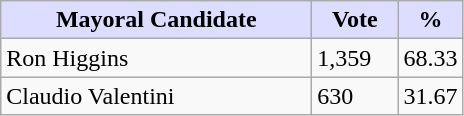<table class="wikitable">
<tr>
<th style="background:#ddf; width:200px;">Mayoral Candidate </th>
<th style="background:#ddf; width:50px;">Vote</th>
<th style="background:#ddf; width:30px;">%</th>
</tr>
<tr>
<td>Ron Higgins</td>
<td>1,359</td>
<td>68.33</td>
</tr>
<tr>
<td>Claudio Valentini</td>
<td>630</td>
<td>31.67</td>
</tr>
</table>
